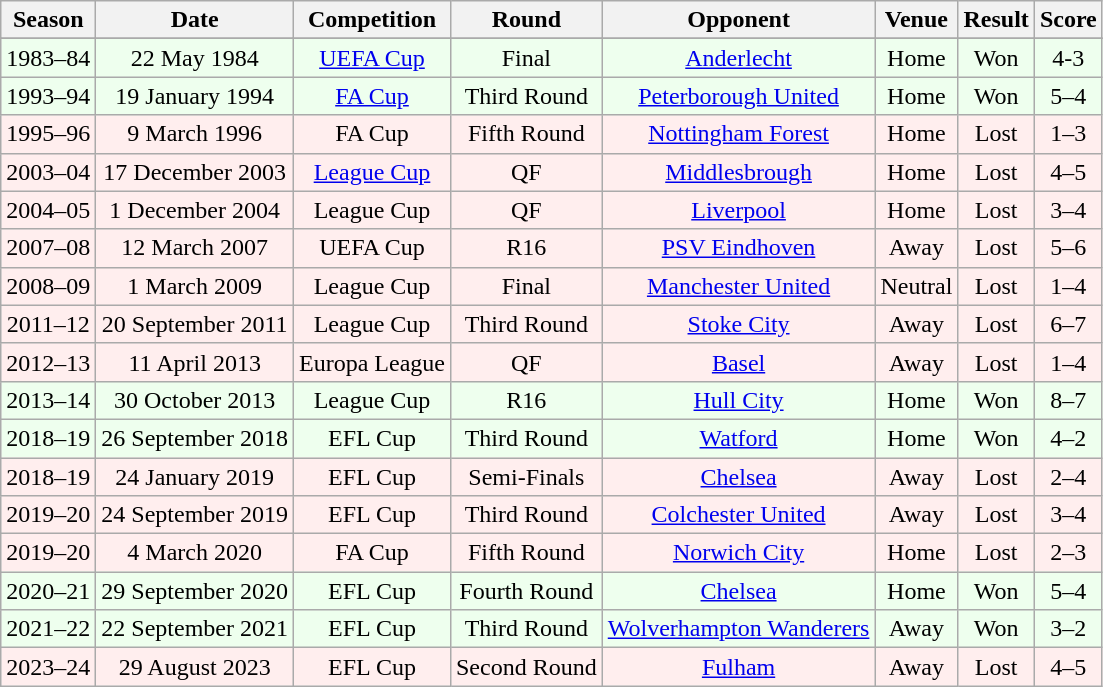<table class="wikitable sortable" style="width=60%; align:center; text-align:center">
<tr>
<th>Season</th>
<th>Date</th>
<th>Competition</th>
<th>Round</th>
<th>Opponent</th>
<th>Venue</th>
<th>Result</th>
<th>Score</th>
</tr>
<tr>
</tr>
<tr bgcolor = "#EEFFEE">
<td>1983–84</td>
<td>22 May 1984</td>
<td><a href='#'>UEFA Cup</a></td>
<td>Final</td>
<td><a href='#'>Anderlecht</a></td>
<td>Home</td>
<td>Won</td>
<td>4-3</td>
</tr>
<tr bgcolor = "#EEFFEE">
<td>1993–94</td>
<td>19 January 1994</td>
<td><a href='#'>FA Cup</a></td>
<td>Third Round</td>
<td><a href='#'>Peterborough United</a></td>
<td>Home</td>
<td>Won</td>
<td>5–4</td>
</tr>
<tr bgcolor = "#FFEEEE">
<td>1995–96</td>
<td>9 March 1996</td>
<td>FA Cup</td>
<td>Fifth Round</td>
<td><a href='#'>Nottingham Forest</a></td>
<td>Home</td>
<td>Lost</td>
<td>1–3</td>
</tr>
<tr bgcolor = "#FFEEEE">
<td>2003–04</td>
<td>17 December 2003</td>
<td><a href='#'>League Cup</a></td>
<td>QF</td>
<td><a href='#'>Middlesbrough</a></td>
<td>Home</td>
<td>Lost</td>
<td>4–5</td>
</tr>
<tr bgcolor = "#FFEEEE">
<td>2004–05</td>
<td>1 December 2004</td>
<td>League Cup</td>
<td>QF</td>
<td><a href='#'>Liverpool</a></td>
<td>Home</td>
<td>Lost</td>
<td>3–4</td>
</tr>
<tr bgcolor = "#FFEEEE">
<td>2007–08</td>
<td>12 March 2007</td>
<td>UEFA Cup</td>
<td>R16</td>
<td><a href='#'>PSV Eindhoven</a></td>
<td>Away</td>
<td>Lost</td>
<td>5–6</td>
</tr>
<tr bgcolor = "#FFEEEE">
<td>2008–09</td>
<td>1 March 2009</td>
<td>League Cup</td>
<td>Final</td>
<td><a href='#'>Manchester United</a></td>
<td>Neutral</td>
<td>Lost</td>
<td>1–4</td>
</tr>
<tr bgcolor = "#FFEEEE">
<td>2011–12</td>
<td>20 September 2011</td>
<td>League Cup</td>
<td>Third Round</td>
<td><a href='#'>Stoke City</a></td>
<td>Away</td>
<td>Lost</td>
<td>6–7</td>
</tr>
<tr bgcolor = "#FFEEEE">
<td>2012–13</td>
<td>11 April 2013</td>
<td>Europa League</td>
<td>QF</td>
<td><a href='#'>Basel</a></td>
<td>Away</td>
<td>Lost</td>
<td>1–4</td>
</tr>
<tr bgcolor = "#EEFFEE">
<td>2013–14</td>
<td>30 October 2013</td>
<td>League Cup</td>
<td>R16</td>
<td><a href='#'>Hull City</a></td>
<td>Home</td>
<td>Won</td>
<td>8–7</td>
</tr>
<tr bgcolor = "#EEFFEE">
<td>2018–19</td>
<td>26 September 2018</td>
<td>EFL Cup</td>
<td>Third Round</td>
<td><a href='#'>Watford</a></td>
<td>Home</td>
<td>Won</td>
<td>4–2</td>
</tr>
<tr bgcolor = "#FFEEEE">
<td>2018–19</td>
<td>24 January 2019</td>
<td>EFL Cup</td>
<td>Semi-Finals</td>
<td><a href='#'>Chelsea</a></td>
<td>Away</td>
<td>Lost</td>
<td>2–4</td>
</tr>
<tr bgcolor = "#FFEEEE">
<td>2019–20</td>
<td>24 September 2019</td>
<td>EFL Cup</td>
<td>Third Round</td>
<td><a href='#'>Colchester United</a></td>
<td>Away</td>
<td>Lost</td>
<td>3–4</td>
</tr>
<tr bgcolor = "#FFEEEE">
<td>2019–20</td>
<td>4 March 2020</td>
<td>FA Cup</td>
<td>Fifth Round</td>
<td><a href='#'>Norwich City</a></td>
<td>Home</td>
<td>Lost</td>
<td>2–3</td>
</tr>
<tr bgcolor = "#EEFFEE">
<td>2020–21</td>
<td>29 September 2020</td>
<td>EFL Cup</td>
<td>Fourth Round</td>
<td><a href='#'>Chelsea</a></td>
<td>Home</td>
<td>Won</td>
<td>5–4</td>
</tr>
<tr bgcolor = "#EEFFEE">
<td>2021–22</td>
<td>22 September 2021</td>
<td>EFL Cup</td>
<td>Third Round</td>
<td><a href='#'>Wolverhampton Wanderers</a></td>
<td>Away</td>
<td>Won</td>
<td>3–2</td>
</tr>
<tr bgcolor = "#FFEEEE">
<td>2023–24</td>
<td>29 August 2023</td>
<td>EFL Cup</td>
<td>Second Round</td>
<td><a href='#'>Fulham</a></td>
<td>Away</td>
<td>Lost</td>
<td>4–5</td>
</tr>
</table>
